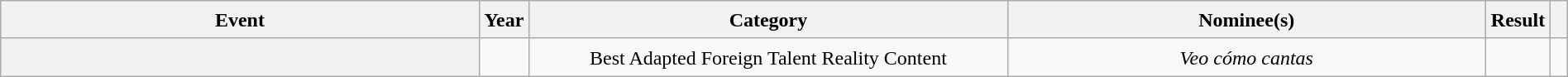<table class="wikitable sortable plainrowheaders" style="text-align:center; line-height:23px; width:100%;">
<tr>
<th class="unsortable" width=28%>Event</th>
<th width=01%>Year</th>
<th class="unsortable" width=28%>Category</th>
<th class="unsortable" width=28%>Nominee(s)</th>
<th class="unsortable" width=01%>Result</th>
<th class="unsortable" width=01%></th>
</tr>
<tr>
<th></th>
<td></td>
<td>Best Adapted Foreign Talent Reality Content</td>
<td><em>Veo cómo cantas</em></td>
<td></td>
<td></td>
</tr>
</table>
